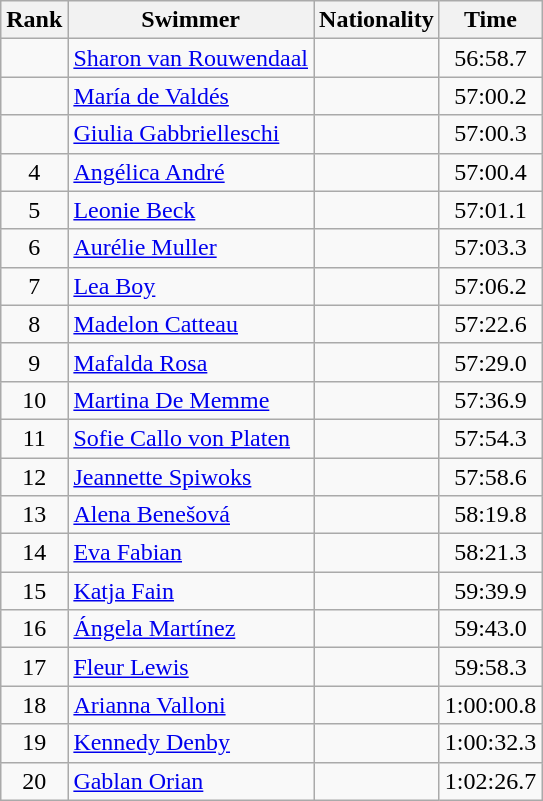<table class="wikitable sortable" style="text-align:center">
<tr>
<th>Rank</th>
<th>Swimmer</th>
<th>Nationality</th>
<th>Time</th>
</tr>
<tr>
<td></td>
<td align=left><a href='#'>Sharon van Rouwendaal</a></td>
<td align=left></td>
<td>56:58.7</td>
</tr>
<tr>
<td></td>
<td align=left><a href='#'>María de Valdés</a></td>
<td align=left></td>
<td>57:00.2</td>
</tr>
<tr>
<td></td>
<td align=left><a href='#'>Giulia Gabbrielleschi</a></td>
<td align=left></td>
<td>57:00.3</td>
</tr>
<tr>
<td>4</td>
<td align=left><a href='#'>Angélica André</a></td>
<td align=left></td>
<td>57:00.4</td>
</tr>
<tr>
<td>5</td>
<td align=left><a href='#'>Leonie Beck</a></td>
<td align=left></td>
<td>57:01.1</td>
</tr>
<tr>
<td>6</td>
<td align=left><a href='#'>Aurélie Muller</a></td>
<td align=left></td>
<td>57:03.3</td>
</tr>
<tr>
<td>7</td>
<td align=left><a href='#'>Lea Boy</a></td>
<td align=left></td>
<td>57:06.2</td>
</tr>
<tr>
<td>8</td>
<td align=left><a href='#'>Madelon Catteau</a></td>
<td align=left></td>
<td>57:22.6</td>
</tr>
<tr>
<td>9</td>
<td align=left><a href='#'>Mafalda Rosa</a></td>
<td align=left></td>
<td>57:29.0</td>
</tr>
<tr>
<td>10</td>
<td align=left><a href='#'>Martina De Memme</a></td>
<td align=left></td>
<td>57:36.9</td>
</tr>
<tr>
<td>11</td>
<td align=left><a href='#'>Sofie Callo von Platen</a></td>
<td align=left></td>
<td>57:54.3</td>
</tr>
<tr>
<td>12</td>
<td align=left><a href='#'>Jeannette Spiwoks</a></td>
<td align=left></td>
<td>57:58.6</td>
</tr>
<tr>
<td>13</td>
<td align=left><a href='#'>Alena Benešová</a></td>
<td align=left></td>
<td>58:19.8</td>
</tr>
<tr>
<td>14</td>
<td align=left><a href='#'>Eva Fabian</a></td>
<td align=left></td>
<td>58:21.3</td>
</tr>
<tr>
<td>15</td>
<td align=left><a href='#'>Katja Fain</a></td>
<td align=left></td>
<td>59:39.9</td>
</tr>
<tr>
<td>16</td>
<td align=left><a href='#'>Ángela Martínez</a></td>
<td align=left></td>
<td>59:43.0</td>
</tr>
<tr>
<td>17</td>
<td align=left><a href='#'>Fleur Lewis</a></td>
<td align=left></td>
<td>59:58.3</td>
</tr>
<tr>
<td>18</td>
<td align=left><a href='#'>Arianna Valloni</a></td>
<td align=left></td>
<td>1:00:00.8</td>
</tr>
<tr>
<td>19</td>
<td align=left><a href='#'>Kennedy Denby</a></td>
<td align=left></td>
<td>1:00:32.3</td>
</tr>
<tr>
<td>20</td>
<td align=left><a href='#'>Gablan Orian</a></td>
<td align=left></td>
<td>1:02:26.7</td>
</tr>
</table>
